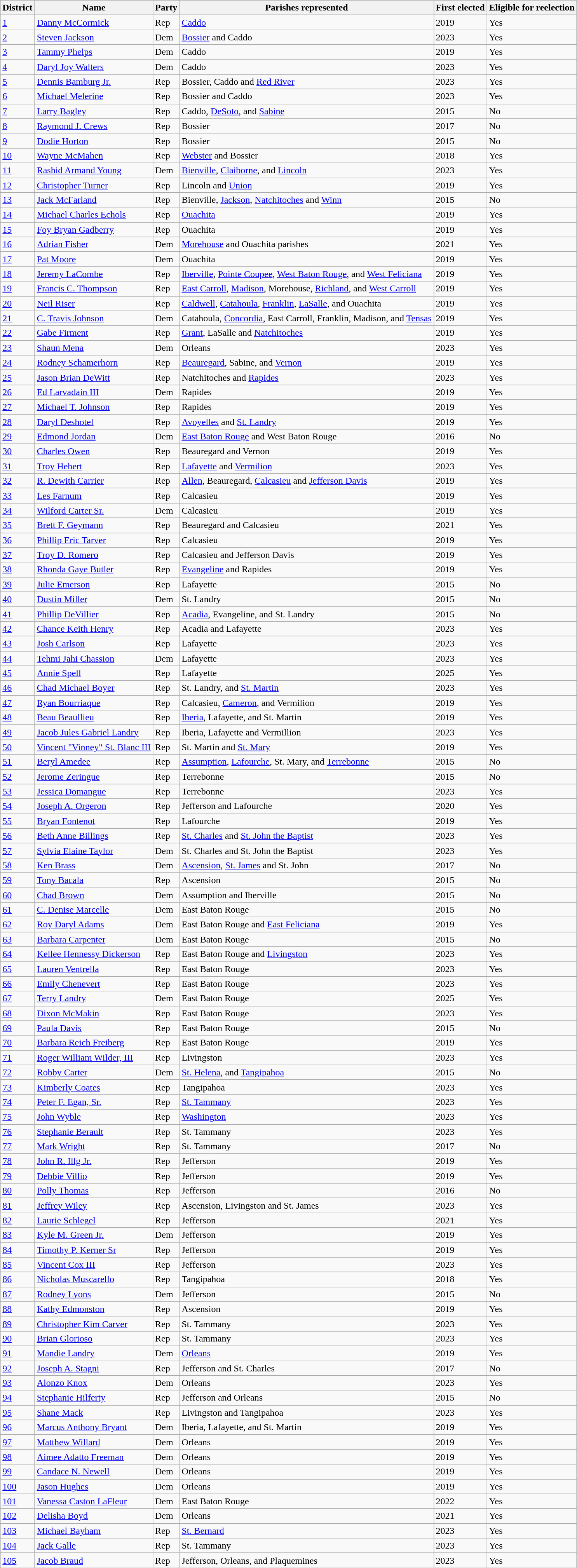<table class="wikitable sortable">
<tr>
<th>District</th>
<th>Name</th>
<th>Party</th>
<th>Parishes represented</th>
<th>First elected</th>
<th>Eligible for reelection</th>
</tr>
<tr>
<td><a href='#'>1</a></td>
<td><a href='#'>Danny McCormick</a></td>
<td>Rep</td>
<td><a href='#'>Caddo</a></td>
<td>2019</td>
<td>Yes</td>
</tr>
<tr>
<td><a href='#'>2</a></td>
<td><a href='#'>Steven Jackson</a></td>
<td>Dem</td>
<td><a href='#'>Bossier</a> and Caddo</td>
<td>2023</td>
<td>Yes</td>
</tr>
<tr>
<td><a href='#'>3</a></td>
<td><a href='#'>Tammy Phelps</a></td>
<td>Dem</td>
<td>Caddo</td>
<td>2019</td>
<td>Yes</td>
</tr>
<tr>
<td><a href='#'>4</a></td>
<td><a href='#'>Daryl Joy Walters</a></td>
<td>Dem</td>
<td>Caddo</td>
<td>2023</td>
<td>Yes</td>
</tr>
<tr>
<td><a href='#'>5</a></td>
<td><a href='#'>Dennis Bamburg Jr.</a></td>
<td>Rep</td>
<td>Bossier, Caddo and <a href='#'>Red River</a></td>
<td>2023</td>
<td>Yes</td>
</tr>
<tr>
<td><a href='#'>6</a></td>
<td><a href='#'>Michael Melerine</a></td>
<td>Rep</td>
<td>Bossier and Caddo</td>
<td>2023</td>
<td>Yes</td>
</tr>
<tr>
<td><a href='#'>7</a></td>
<td><a href='#'>Larry Bagley</a></td>
<td>Rep</td>
<td>Caddo, <a href='#'>DeSoto</a>, and <a href='#'>Sabine</a></td>
<td>2015</td>
<td>No</td>
</tr>
<tr>
<td><a href='#'>8</a></td>
<td><a href='#'>Raymond J. Crews</a></td>
<td>Rep</td>
<td>Bossier</td>
<td>2017</td>
<td>No</td>
</tr>
<tr>
<td><a href='#'>9</a></td>
<td><a href='#'>Dodie Horton</a></td>
<td>Rep</td>
<td>Bossier</td>
<td>2015</td>
<td>No</td>
</tr>
<tr>
<td><a href='#'>10</a></td>
<td><a href='#'>Wayne McMahen</a></td>
<td>Rep</td>
<td><a href='#'>Webster</a> and Bossier</td>
<td>2018</td>
<td>Yes</td>
</tr>
<tr>
<td><a href='#'>11</a></td>
<td><a href='#'>Rashid Armand Young</a></td>
<td>Dem</td>
<td><a href='#'>Bienville</a>, <a href='#'>Claiborne</a>, and <a href='#'>Lincoln</a></td>
<td>2023</td>
<td>Yes</td>
</tr>
<tr>
<td><a href='#'>12</a></td>
<td><a href='#'>Christopher Turner</a></td>
<td>Rep</td>
<td>Lincoln and <a href='#'>Union</a></td>
<td>2019</td>
<td>Yes</td>
</tr>
<tr>
<td><a href='#'>13</a></td>
<td><a href='#'>Jack McFarland</a></td>
<td>Rep</td>
<td>Bienville, <a href='#'>Jackson</a>, <a href='#'>Natchitoches</a> and <a href='#'>Winn</a></td>
<td>2015</td>
<td>No</td>
</tr>
<tr>
<td><a href='#'>14</a></td>
<td><a href='#'>Michael Charles Echols</a></td>
<td>Rep</td>
<td><a href='#'>Ouachita</a></td>
<td>2019</td>
<td>Yes</td>
</tr>
<tr>
<td><a href='#'>15</a></td>
<td><a href='#'>Foy Bryan Gadberry</a></td>
<td>Rep</td>
<td>Ouachita</td>
<td>2019</td>
<td>Yes</td>
</tr>
<tr>
<td><a href='#'>16</a></td>
<td><a href='#'>Adrian Fisher</a></td>
<td>Dem</td>
<td><a href='#'>Morehouse</a> and Ouachita parishes</td>
<td>2021</td>
<td>Yes</td>
</tr>
<tr>
<td><a href='#'>17</a></td>
<td><a href='#'>Pat Moore</a></td>
<td>Dem</td>
<td>Ouachita</td>
<td>2019</td>
<td>Yes</td>
</tr>
<tr>
<td><a href='#'>18</a></td>
<td><a href='#'>Jeremy LaCombe</a></td>
<td>Rep</td>
<td><a href='#'>Iberville</a>, <a href='#'>Pointe Coupee</a>, <a href='#'>West Baton Rouge</a>, and <a href='#'>West Feliciana</a></td>
<td>2019</td>
<td>Yes</td>
</tr>
<tr>
<td><a href='#'>19</a></td>
<td><a href='#'>Francis C. Thompson</a></td>
<td>Rep</td>
<td><a href='#'>East Carroll</a>, <a href='#'>Madison</a>, Morehouse, <a href='#'>Richland</a>, and <a href='#'>West Carroll</a></td>
<td>2019</td>
<td>Yes</td>
</tr>
<tr>
<td><a href='#'>20</a></td>
<td><a href='#'>Neil Riser</a></td>
<td>Rep</td>
<td><a href='#'>Caldwell</a>, <a href='#'>Catahoula</a>, <a href='#'>Franklin</a>, <a href='#'>LaSalle</a>, and Ouachita</td>
<td>2019</td>
<td>Yes</td>
</tr>
<tr>
<td><a href='#'>21</a></td>
<td><a href='#'>C. Travis Johnson</a></td>
<td>Dem</td>
<td>Catahoula, <a href='#'>Concordia</a>, East Carroll, Franklin, Madison, and <a href='#'>Tensas</a></td>
<td>2019</td>
<td>Yes</td>
</tr>
<tr>
<td><a href='#'>22</a></td>
<td><a href='#'>Gabe Firment</a></td>
<td>Rep</td>
<td><a href='#'>Grant</a>, LaSalle and <a href='#'>Natchitoches</a></td>
<td>2019</td>
<td>Yes</td>
</tr>
<tr>
<td><a href='#'>23</a></td>
<td><a href='#'>Shaun Mena</a></td>
<td>Dem</td>
<td>Orleans</td>
<td>2023</td>
<td>Yes</td>
</tr>
<tr>
<td><a href='#'>24</a></td>
<td><a href='#'>Rodney Schamerhorn</a></td>
<td>Rep</td>
<td><a href='#'>Beauregard</a>, Sabine, and <a href='#'>Vernon</a></td>
<td>2019</td>
<td>Yes</td>
</tr>
<tr>
<td><a href='#'>25</a></td>
<td><a href='#'>Jason Brian DeWitt</a></td>
<td>Rep</td>
<td>Natchitoches and <a href='#'>Rapides</a></td>
<td>2023</td>
<td>Yes</td>
</tr>
<tr>
<td><a href='#'>26</a></td>
<td><a href='#'>Ed Larvadain III</a></td>
<td>Dem</td>
<td>Rapides</td>
<td>2019</td>
<td>Yes</td>
</tr>
<tr>
<td><a href='#'>27</a></td>
<td><a href='#'>Michael T. Johnson</a></td>
<td>Rep</td>
<td>Rapides</td>
<td>2019</td>
<td>Yes</td>
</tr>
<tr>
<td><a href='#'>28</a></td>
<td><a href='#'>Daryl Deshotel</a></td>
<td>Rep</td>
<td><a href='#'>Avoyelles</a> and  <a href='#'>St. Landry</a></td>
<td>2019</td>
<td>Yes</td>
</tr>
<tr>
<td><a href='#'>29</a></td>
<td><a href='#'>Edmond Jordan</a></td>
<td>Dem</td>
<td><a href='#'>East Baton Rouge</a> and West Baton Rouge</td>
<td>2016</td>
<td>No</td>
</tr>
<tr>
<td><a href='#'>30</a></td>
<td><a href='#'>Charles Owen</a></td>
<td>Rep</td>
<td>Beauregard and Vernon</td>
<td>2019</td>
<td>Yes</td>
</tr>
<tr>
<td><a href='#'>31</a></td>
<td><a href='#'>Troy Hebert</a></td>
<td>Rep</td>
<td><a href='#'>Lafayette</a> and <a href='#'>Vermilion</a></td>
<td>2023</td>
<td>Yes</td>
</tr>
<tr>
<td><a href='#'>32</a></td>
<td><a href='#'>R. Dewith Carrier</a></td>
<td>Rep</td>
<td><a href='#'>Allen</a>, Beauregard, <a href='#'>Calcasieu</a> and <a href='#'>Jefferson Davis</a></td>
<td>2019</td>
<td>Yes</td>
</tr>
<tr>
<td><a href='#'>33</a></td>
<td><a href='#'>Les Farnum</a></td>
<td>Rep</td>
<td>Calcasieu</td>
<td>2019</td>
<td>Yes</td>
</tr>
<tr>
<td><a href='#'>34</a></td>
<td><a href='#'>Wilford Carter Sr.</a></td>
<td>Dem</td>
<td>Calcasieu</td>
<td>2019</td>
<td>Yes</td>
</tr>
<tr>
<td><a href='#'>35</a></td>
<td><a href='#'>Brett F. Geymann</a></td>
<td>Rep</td>
<td>Beauregard and Calcasieu</td>
<td>2021</td>
<td>Yes</td>
</tr>
<tr>
<td><a href='#'>36</a></td>
<td><a href='#'>Phillip Eric Tarver</a></td>
<td>Rep</td>
<td>Calcasieu</td>
<td>2019</td>
<td>Yes</td>
</tr>
<tr>
<td><a href='#'>37</a></td>
<td><a href='#'>Troy D. Romero</a></td>
<td>Rep</td>
<td>Calcasieu and Jefferson Davis</td>
<td>2019</td>
<td>Yes</td>
</tr>
<tr>
<td><a href='#'>38</a></td>
<td><a href='#'>Rhonda Gaye Butler</a></td>
<td>Rep</td>
<td><a href='#'>Evangeline</a> and Rapides</td>
<td>2019</td>
<td>Yes</td>
</tr>
<tr>
<td><a href='#'>39</a></td>
<td><a href='#'>Julie Emerson</a></td>
<td>Rep</td>
<td>Lafayette</td>
<td>2015</td>
<td>No</td>
</tr>
<tr>
<td><a href='#'>40</a></td>
<td><a href='#'>Dustin Miller</a></td>
<td>Dem</td>
<td>St. Landry</td>
<td>2015</td>
<td>No</td>
</tr>
<tr>
<td><a href='#'>41</a></td>
<td><a href='#'>Phillip DeVillier</a></td>
<td>Rep</td>
<td><a href='#'>Acadia</a>, Evangeline, and St. Landry</td>
<td>2015</td>
<td>No</td>
</tr>
<tr>
<td><a href='#'>42</a></td>
<td><a href='#'>Chance Keith Henry</a></td>
<td>Rep</td>
<td>Acadia and Lafayette</td>
<td>2023</td>
<td>Yes</td>
</tr>
<tr>
<td><a href='#'>43</a></td>
<td><a href='#'>Josh Carlson</a></td>
<td>Rep</td>
<td>Lafayette</td>
<td>2023</td>
<td>Yes</td>
</tr>
<tr>
<td><a href='#'>44</a></td>
<td><a href='#'>Tehmi Jahi Chassion</a></td>
<td>Dem</td>
<td>Lafayette</td>
<td>2023</td>
<td>Yes</td>
</tr>
<tr>
<td><a href='#'>45</a></td>
<td><a href='#'>Annie Spell</a></td>
<td>Rep</td>
<td>Lafayette</td>
<td>2025</td>
<td>Yes</td>
</tr>
<tr>
<td><a href='#'>46</a></td>
<td><a href='#'>Chad Michael Boyer</a></td>
<td>Rep</td>
<td>St. Landry, and <a href='#'>St. Martin</a></td>
<td>2023</td>
<td>Yes</td>
</tr>
<tr>
<td><a href='#'>47</a></td>
<td><a href='#'>Ryan Bourriaque</a></td>
<td>Rep</td>
<td>Calcasieu, <a href='#'>Cameron</a>, and Vermilion</td>
<td>2019</td>
<td>Yes</td>
</tr>
<tr>
<td><a href='#'>48</a></td>
<td><a href='#'>Beau Beaullieu</a></td>
<td>Rep</td>
<td><a href='#'>Iberia</a>, Lafayette, and St. Martin</td>
<td>2019</td>
<td>Yes</td>
</tr>
<tr>
<td><a href='#'>49</a></td>
<td><a href='#'>Jacob Jules Gabriel Landry</a></td>
<td>Rep</td>
<td>Iberia, Lafayette and Vermillion</td>
<td>2023</td>
<td>Yes</td>
</tr>
<tr>
<td><a href='#'>50</a></td>
<td><a href='#'>Vincent "Vinney" St. Blanc III</a></td>
<td>Rep</td>
<td>St. Martin and <a href='#'>St. Mary</a></td>
<td>2019</td>
<td>Yes</td>
</tr>
<tr>
<td><a href='#'>51</a></td>
<td><a href='#'>Beryl Amedee</a></td>
<td>Rep</td>
<td><a href='#'>Assumption</a>, <a href='#'>Lafourche</a>, St. Mary, and <a href='#'>Terrebonne</a></td>
<td>2015</td>
<td>No</td>
</tr>
<tr>
<td><a href='#'>52</a></td>
<td><a href='#'>Jerome Zeringue</a></td>
<td>Rep</td>
<td>Terrebonne</td>
<td>2015</td>
<td>No</td>
</tr>
<tr>
<td><a href='#'>53</a></td>
<td><a href='#'>Jessica Domangue</a></td>
<td>Rep</td>
<td>Terrebonne</td>
<td>2023</td>
<td>Yes</td>
</tr>
<tr>
<td><a href='#'>54</a></td>
<td><a href='#'>Joseph A. Orgeron</a></td>
<td>Rep</td>
<td>Jefferson and Lafourche</td>
<td>2020</td>
<td>Yes</td>
</tr>
<tr>
<td><a href='#'>55</a></td>
<td><a href='#'>Bryan Fontenot</a></td>
<td>Rep</td>
<td>Lafourche</td>
<td>2019</td>
<td>Yes</td>
</tr>
<tr>
<td><a href='#'>56</a></td>
<td><a href='#'>Beth Anne Billings</a></td>
<td>Rep</td>
<td><a href='#'>St. Charles</a> and <a href='#'>St. John the Baptist</a></td>
<td>2023</td>
<td>Yes</td>
</tr>
<tr>
<td><a href='#'>57</a></td>
<td><a href='#'>Sylvia Elaine Taylor</a></td>
<td>Dem</td>
<td>St. Charles and St. John the Baptist</td>
<td>2023</td>
<td>Yes</td>
</tr>
<tr>
<td><a href='#'>58</a></td>
<td><a href='#'>Ken Brass</a></td>
<td>Dem</td>
<td><a href='#'>Ascension</a>, <a href='#'>St. James</a> and St. John</td>
<td>2017</td>
<td>No</td>
</tr>
<tr>
<td><a href='#'>59</a></td>
<td><a href='#'>Tony Bacala</a></td>
<td>Rep</td>
<td>Ascension</td>
<td>2015</td>
<td>No</td>
</tr>
<tr>
<td><a href='#'>60</a></td>
<td><a href='#'>Chad Brown</a></td>
<td>Dem</td>
<td>Assumption and Iberville</td>
<td>2015</td>
<td>No</td>
</tr>
<tr>
<td><a href='#'>61</a></td>
<td><a href='#'>C. Denise Marcelle</a></td>
<td>Dem</td>
<td>East Baton Rouge</td>
<td>2015</td>
<td>No</td>
</tr>
<tr>
<td><a href='#'>62</a></td>
<td><a href='#'>Roy Daryl Adams</a></td>
<td>Dem</td>
<td>East Baton Rouge and <a href='#'>East Feliciana</a></td>
<td>2019</td>
<td>Yes</td>
</tr>
<tr>
<td><a href='#'>63</a></td>
<td><a href='#'>Barbara Carpenter</a></td>
<td>Dem</td>
<td>East Baton Rouge</td>
<td>2015</td>
<td>No</td>
</tr>
<tr>
<td><a href='#'>64</a></td>
<td><a href='#'>Kellee Hennessy Dickerson</a></td>
<td>Rep</td>
<td>East Baton Rouge and <a href='#'>Livingston</a></td>
<td>2023</td>
<td>Yes</td>
</tr>
<tr>
<td><a href='#'>65</a></td>
<td><a href='#'>Lauren Ventrella</a></td>
<td>Rep</td>
<td>East Baton Rouge</td>
<td>2023</td>
<td>Yes</td>
</tr>
<tr>
<td><a href='#'>66</a></td>
<td><a href='#'>Emily Chenevert</a></td>
<td>Rep</td>
<td>East Baton Rouge</td>
<td>2023</td>
<td>Yes</td>
</tr>
<tr>
<td><a href='#'>67</a></td>
<td><a href='#'>Terry Landry</a></td>
<td>Dem</td>
<td>East Baton Rouge</td>
<td>2025</td>
<td>Yes</td>
</tr>
<tr>
<td><a href='#'>68</a></td>
<td><a href='#'>Dixon McMakin</a></td>
<td>Rep</td>
<td>East Baton Rouge</td>
<td>2023</td>
<td>Yes</td>
</tr>
<tr>
<td><a href='#'>69</a></td>
<td><a href='#'>Paula Davis</a></td>
<td>Rep</td>
<td>East Baton Rouge</td>
<td>2015</td>
<td>No</td>
</tr>
<tr>
<td><a href='#'>70</a></td>
<td><a href='#'>Barbara Reich Freiberg</a></td>
<td>Rep</td>
<td>East Baton Rouge</td>
<td>2019</td>
<td>Yes</td>
</tr>
<tr>
<td><a href='#'>71</a></td>
<td><a href='#'>Roger William Wilder, III</a></td>
<td>Rep</td>
<td>Livingston</td>
<td>2023</td>
<td>Yes</td>
</tr>
<tr>
<td><a href='#'>72</a></td>
<td><a href='#'>Robby Carter</a></td>
<td>Dem</td>
<td><a href='#'>St. Helena</a>, and <a href='#'>Tangipahoa</a></td>
<td>2015</td>
<td>No</td>
</tr>
<tr>
<td><a href='#'>73</a></td>
<td><a href='#'>Kimberly Coates</a></td>
<td>Rep</td>
<td>Tangipahoa</td>
<td>2023</td>
<td>Yes</td>
</tr>
<tr>
<td><a href='#'>74</a></td>
<td><a href='#'>Peter F. Egan, Sr.</a></td>
<td>Rep</td>
<td><a href='#'>St. Tammany</a></td>
<td>2023</td>
<td>Yes</td>
</tr>
<tr>
<td><a href='#'>75</a></td>
<td><a href='#'>John Wyble</a></td>
<td>Rep</td>
<td><a href='#'>Washington</a></td>
<td>2023</td>
<td>Yes</td>
</tr>
<tr>
<td><a href='#'>76</a></td>
<td><a href='#'>Stephanie Berault</a></td>
<td>Rep</td>
<td>St. Tammany</td>
<td>2023</td>
<td>Yes</td>
</tr>
<tr>
<td><a href='#'>77</a></td>
<td><a href='#'>Mark Wright</a></td>
<td>Rep</td>
<td>St. Tammany</td>
<td>2017</td>
<td>No</td>
</tr>
<tr>
<td><a href='#'>78</a></td>
<td><a href='#'>John R. Illg Jr.</a></td>
<td>Rep</td>
<td>Jefferson</td>
<td>2019</td>
<td>Yes</td>
</tr>
<tr>
<td><a href='#'>79</a></td>
<td><a href='#'>Debbie Villio</a></td>
<td>Rep</td>
<td>Jefferson</td>
<td>2019</td>
<td>Yes</td>
</tr>
<tr>
<td><a href='#'>80</a></td>
<td><a href='#'>Polly Thomas</a></td>
<td>Rep</td>
<td>Jefferson</td>
<td>2016</td>
<td>No</td>
</tr>
<tr>
<td><a href='#'>81</a></td>
<td><a href='#'>Jeffrey Wiley</a></td>
<td>Rep</td>
<td>Ascension, Livingston and St. James</td>
<td>2023</td>
<td>Yes</td>
</tr>
<tr>
<td><a href='#'>82</a></td>
<td><a href='#'>Laurie Schlegel</a></td>
<td>Rep</td>
<td>Jefferson</td>
<td>2021</td>
<td>Yes</td>
</tr>
<tr>
<td><a href='#'>83</a></td>
<td><a href='#'>Kyle M. Green Jr.</a></td>
<td>Dem</td>
<td>Jefferson</td>
<td>2019</td>
<td>Yes</td>
</tr>
<tr>
<td><a href='#'>84</a></td>
<td><a href='#'>Timothy P. Kerner Sr</a></td>
<td>Rep</td>
<td>Jefferson</td>
<td>2019</td>
<td>Yes</td>
</tr>
<tr>
<td><a href='#'>85</a></td>
<td><a href='#'>Vincent Cox III</a></td>
<td>Rep</td>
<td>Jefferson</td>
<td>2023</td>
<td>Yes</td>
</tr>
<tr>
<td><a href='#'>86</a></td>
<td><a href='#'>Nicholas Muscarello</a></td>
<td>Rep</td>
<td>Tangipahoa</td>
<td>2018</td>
<td>Yes</td>
</tr>
<tr>
<td><a href='#'>87</a></td>
<td><a href='#'>Rodney Lyons</a></td>
<td>Dem</td>
<td>Jefferson</td>
<td>2015</td>
<td>No</td>
</tr>
<tr>
<td><a href='#'>88</a></td>
<td><a href='#'>Kathy Edmonston</a></td>
<td>Rep</td>
<td>Ascension</td>
<td>2019</td>
<td>Yes</td>
</tr>
<tr>
<td><a href='#'>89</a></td>
<td><a href='#'>Christopher Kim Carver</a></td>
<td>Rep</td>
<td>St. Tammany</td>
<td>2023</td>
<td>Yes</td>
</tr>
<tr>
<td><a href='#'>90</a></td>
<td><a href='#'>Brian Glorioso</a></td>
<td>Rep</td>
<td>St. Tammany</td>
<td>2023</td>
<td>Yes</td>
</tr>
<tr>
<td><a href='#'>91</a></td>
<td><a href='#'>Mandie Landry</a></td>
<td>Dem</td>
<td><a href='#'>Orleans</a></td>
<td>2019</td>
<td>Yes</td>
</tr>
<tr>
<td><a href='#'>92</a></td>
<td><a href='#'>Joseph A. Stagni</a></td>
<td>Rep</td>
<td>Jefferson and St. Charles</td>
<td>2017</td>
<td>No</td>
</tr>
<tr>
<td><a href='#'>93</a></td>
<td><a href='#'>Alonzo Knox</a></td>
<td>Dem</td>
<td>Orleans</td>
<td>2023</td>
<td>Yes</td>
</tr>
<tr>
<td><a href='#'>94</a></td>
<td><a href='#'>Stephanie Hilferty</a></td>
<td>Rep</td>
<td>Jefferson and Orleans</td>
<td>2015</td>
<td>No</td>
</tr>
<tr>
<td><a href='#'>95</a></td>
<td><a href='#'>Shane Mack</a></td>
<td>Rep</td>
<td>Livingston and Tangipahoa</td>
<td>2023</td>
<td>Yes</td>
</tr>
<tr>
<td><a href='#'>96</a></td>
<td><a href='#'>Marcus Anthony Bryant</a></td>
<td>Dem</td>
<td>Iberia, Lafayette, and St. Martin</td>
<td>2019</td>
<td>Yes</td>
</tr>
<tr>
<td><a href='#'>97</a></td>
<td><a href='#'>Matthew Willard</a></td>
<td>Dem</td>
<td>Orleans</td>
<td>2019</td>
<td>Yes</td>
</tr>
<tr>
<td><a href='#'>98</a></td>
<td><a href='#'>Aimee Adatto Freeman</a></td>
<td>Dem</td>
<td>Orleans</td>
<td>2019</td>
<td>Yes</td>
</tr>
<tr>
<td><a href='#'>99</a></td>
<td><a href='#'>Candace N. Newell</a></td>
<td>Dem</td>
<td>Orleans</td>
<td>2019</td>
<td>Yes</td>
</tr>
<tr>
<td><a href='#'>100</a></td>
<td><a href='#'>Jason Hughes</a></td>
<td>Dem</td>
<td>Orleans</td>
<td>2019</td>
<td>Yes</td>
</tr>
<tr>
<td><a href='#'>101</a></td>
<td><a href='#'>Vanessa Caston LaFleur</a></td>
<td>Dem</td>
<td>East Baton Rouge</td>
<td>2022</td>
<td>Yes</td>
</tr>
<tr>
<td><a href='#'>102</a></td>
<td><a href='#'>Delisha Boyd</a></td>
<td>Dem</td>
<td>Orleans</td>
<td>2021</td>
<td>Yes</td>
</tr>
<tr>
<td><a href='#'>103</a></td>
<td><a href='#'>Michael Bayham</a></td>
<td>Rep</td>
<td><a href='#'>St. Bernard</a></td>
<td>2023</td>
<td>Yes</td>
</tr>
<tr>
<td><a href='#'>104</a></td>
<td><a href='#'>Jack Galle</a></td>
<td>Rep</td>
<td>St. Tammany</td>
<td>2023</td>
<td>Yes</td>
</tr>
<tr>
<td><a href='#'>105</a></td>
<td><a href='#'>Jacob Braud</a></td>
<td>Rep</td>
<td>Jefferson, Orleans, and Plaquemines</td>
<td>2023</td>
<td>Yes</td>
</tr>
</table>
